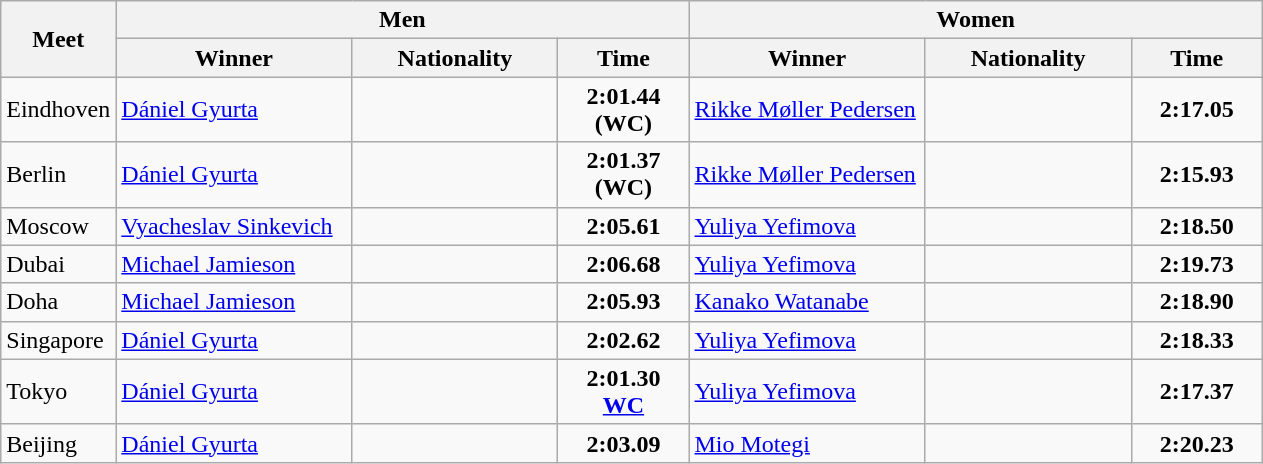<table class="wikitable">
<tr>
<th rowspan="2">Meet</th>
<th colspan="3">Men</th>
<th colspan="3">Women</th>
</tr>
<tr>
<th width=150>Winner</th>
<th width=130>Nationality</th>
<th width=80>Time</th>
<th width=150>Winner</th>
<th width=130>Nationality</th>
<th width=80>Time</th>
</tr>
<tr>
<td>Eindhoven</td>
<td><a href='#'>Dániel Gyurta</a></td>
<td></td>
<td align=center><strong>2:01.44 (WC)</strong></td>
<td><a href='#'>Rikke Møller Pedersen</a></td>
<td></td>
<td align=center><strong>2:17.05</strong></td>
</tr>
<tr>
<td>Berlin</td>
<td><a href='#'>Dániel Gyurta</a></td>
<td></td>
<td align=center><strong>2:01.37 (WC)</strong></td>
<td><a href='#'>Rikke Møller Pedersen</a></td>
<td></td>
<td align=center><strong>2:15.93</strong></td>
</tr>
<tr>
<td>Moscow</td>
<td><a href='#'>Vyacheslav Sinkevich</a></td>
<td></td>
<td align=center><strong>2:05.61</strong></td>
<td><a href='#'>Yuliya Yefimova</a></td>
<td></td>
<td align=center><strong>2:18.50</strong></td>
</tr>
<tr>
<td>Dubai</td>
<td><a href='#'>Michael Jamieson</a></td>
<td></td>
<td align=center><strong>2:06.68</strong></td>
<td><a href='#'>Yuliya Yefimova</a></td>
<td></td>
<td align=center><strong>2:19.73</strong></td>
</tr>
<tr>
<td>Doha</td>
<td><a href='#'>Michael Jamieson</a></td>
<td></td>
<td align=center><strong>2:05.93</strong></td>
<td><a href='#'>Kanako Watanabe</a></td>
<td></td>
<td align=center><strong>2:18.90</strong></td>
</tr>
<tr>
<td>Singapore</td>
<td><a href='#'>Dániel Gyurta</a></td>
<td></td>
<td align=center><strong>2:02.62</strong></td>
<td><a href='#'>Yuliya Yefimova</a></td>
<td></td>
<td align=center><strong>2:18.33</strong></td>
</tr>
<tr>
<td>Tokyo</td>
<td><a href='#'>Dániel Gyurta</a></td>
<td></td>
<td align=center><strong>2:01.30 <a href='#'>WC</a></strong></td>
<td><a href='#'>Yuliya Yefimova</a></td>
<td></td>
<td align=center><strong>2:17.37</strong></td>
</tr>
<tr>
<td>Beijing</td>
<td><a href='#'>Dániel Gyurta</a></td>
<td></td>
<td align=center><strong>2:03.09</strong></td>
<td><a href='#'>Mio Motegi</a></td>
<td></td>
<td align=center><strong>2:20.23</strong></td>
</tr>
</table>
